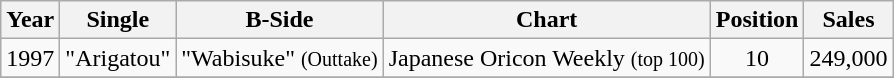<table class="wikitable" border="1">
<tr>
<th>Year</th>
<th>Single</th>
<th>B-Side</th>
<th>Chart</th>
<th>Position</th>
<th>Sales</th>
</tr>
<tr>
<td>1997</td>
<td>"Arigatou"</td>
<td>"Wabisuke" <small>(Outtake)</small></td>
<td>Japanese Oricon Weekly <small>(top 100)</small></td>
<td align="center">10</td>
<td align="center">249,000</td>
</tr>
<tr>
</tr>
</table>
